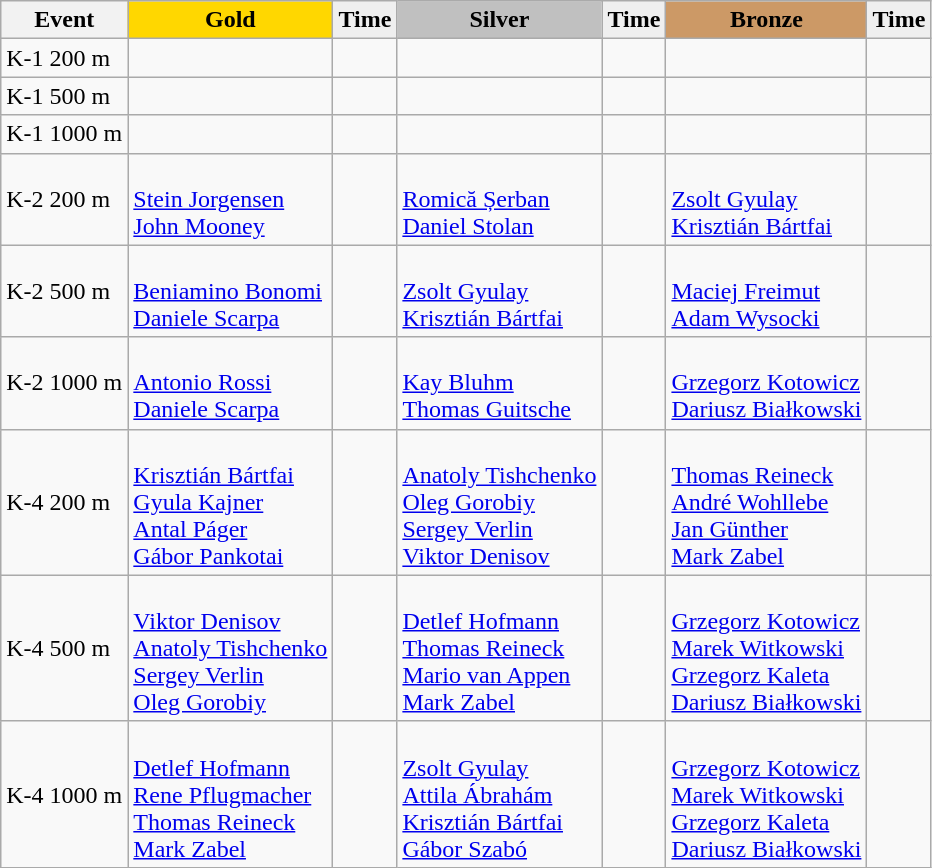<table class="wikitable">
<tr>
<th>Event</th>
<td align=center bgcolor="gold"><strong>Gold</strong></td>
<td align=center bgcolor="EFEFEF"><strong>Time</strong></td>
<td align=center bgcolor="silver"><strong>Silver</strong></td>
<td align=center bgcolor="EFEFEF"><strong>Time</strong></td>
<td align=center bgcolor="CC9966"><strong>Bronze</strong></td>
<td align=center bgcolor="EFEFEF"><strong>Time</strong></td>
</tr>
<tr>
<td>K-1 200 m</td>
<td></td>
<td></td>
<td></td>
<td></td>
<td></td>
<td></td>
</tr>
<tr>
<td>K-1 500 m</td>
<td></td>
<td></td>
<td></td>
<td></td>
<td></td>
<td></td>
</tr>
<tr>
<td>K-1 1000 m</td>
<td></td>
<td></td>
<td></td>
<td></td>
<td></td>
<td></td>
</tr>
<tr>
<td>K-2 200 m</td>
<td><br><a href='#'>Stein Jorgensen</a><br><a href='#'>John Mooney</a></td>
<td></td>
<td><br><a href='#'>Romică Șerban</a><br><a href='#'>Daniel Stolan</a></td>
<td></td>
<td><br><a href='#'>Zsolt Gyulay</a><br><a href='#'>Krisztián Bártfai</a></td>
<td></td>
</tr>
<tr>
<td>K-2 500 m</td>
<td><br><a href='#'>Beniamino Bonomi</a><br><a href='#'>Daniele Scarpa</a></td>
<td></td>
<td><br><a href='#'>Zsolt Gyulay</a><br><a href='#'>Krisztián Bártfai</a></td>
<td></td>
<td><br><a href='#'>Maciej Freimut</a><br><a href='#'>Adam Wysocki</a></td>
<td></td>
</tr>
<tr>
<td>K-2 1000 m</td>
<td><br><a href='#'>Antonio Rossi</a><br><a href='#'>Daniele Scarpa</a></td>
<td></td>
<td><br><a href='#'>Kay Bluhm</a><br><a href='#'>Thomas Guitsche</a></td>
<td></td>
<td><br><a href='#'>Grzegorz Kotowicz</a><br><a href='#'>Dariusz Białkowski</a></td>
<td></td>
</tr>
<tr>
<td>K-4 200 m</td>
<td><br><a href='#'>Krisztián Bártfai</a><br><a href='#'>Gyula Kajner</a><br><a href='#'>Antal Páger</a><br><a href='#'>Gábor Pankotai</a></td>
<td></td>
<td><br><a href='#'>Anatoly Tishchenko</a><br><a href='#'>Oleg Gorobiy</a><br><a href='#'>Sergey Verlin</a><br><a href='#'>Viktor Denisov</a></td>
<td></td>
<td><br><a href='#'>Thomas Reineck</a><br><a href='#'>André Wohllebe</a><br><a href='#'>Jan Günther</a><br><a href='#'>Mark Zabel</a></td>
<td></td>
</tr>
<tr>
<td>K-4 500 m</td>
<td><br><a href='#'>Viktor Denisov</a><br><a href='#'>Anatoly Tishchenko</a><br><a href='#'>Sergey Verlin</a><br><a href='#'>Oleg Gorobiy</a></td>
<td></td>
<td><br><a href='#'>Detlef Hofmann</a><br><a href='#'>Thomas Reineck</a><br><a href='#'>Mario van Appen</a><br><a href='#'>Mark Zabel</a></td>
<td></td>
<td><br><a href='#'>Grzegorz Kotowicz</a><br><a href='#'>Marek Witkowski</a><br><a href='#'>Grzegorz Kaleta</a><br><a href='#'>Dariusz Białkowski</a></td>
<td></td>
</tr>
<tr>
<td>K-4 1000 m</td>
<td><br><a href='#'>Detlef Hofmann</a><br><a href='#'>Rene Pflugmacher</a><br><a href='#'>Thomas Reineck</a><br><a href='#'>Mark Zabel</a></td>
<td></td>
<td><br><a href='#'>Zsolt Gyulay</a><br><a href='#'>Attila Ábrahám</a><br><a href='#'>Krisztián Bártfai</a><br><a href='#'>Gábor Szabó</a></td>
<td></td>
<td><br><a href='#'>Grzegorz Kotowicz</a><br><a href='#'>Marek Witkowski</a><br><a href='#'>Grzegorz Kaleta</a><br><a href='#'>Dariusz Białkowski</a></td>
<td></td>
</tr>
</table>
